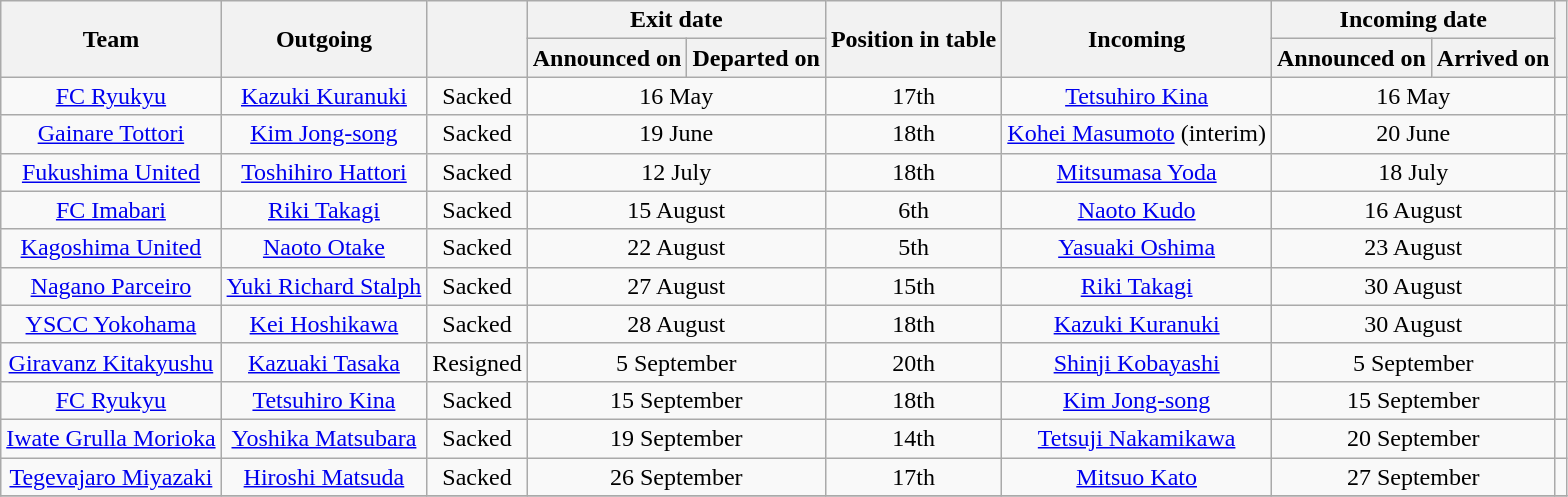<table class="wikitable" style="text-align:center">
<tr>
<th rowspan="2">Team</th>
<th rowspan="2">Outgoing</th>
<th rowspan="2"></th>
<th colspan="2">Exit date</th>
<th rowspan="2">Position in table</th>
<th rowspan="2">Incoming</th>
<th colspan="2">Incoming date</th>
<th rowspan="2"></th>
</tr>
<tr>
<th>Announced on</th>
<th>Departed on</th>
<th>Announced on</th>
<th>Arrived on</th>
</tr>
<tr>
<td><a href='#'>FC Ryukyu</a></td>
<td><a href='#'>Kazuki Kuranuki</a></td>
<td>Sacked</td>
<td colspan="2">16 May</td>
<td>17th</td>
<td><a href='#'>Tetsuhiro Kina</a></td>
<td colspan="2">16 May</td>
<td></td>
</tr>
<tr>
<td><a href='#'>Gainare Tottori</a></td>
<td><a href='#'>Kim Jong-song</a></td>
<td>Sacked</td>
<td colspan="2">19 June</td>
<td>18th</td>
<td><a href='#'>Kohei Masumoto</a> (interim)</td>
<td colspan="2">20 June</td>
<td></td>
</tr>
<tr>
<td><a href='#'>Fukushima United</a></td>
<td><a href='#'>Toshihiro Hattori</a></td>
<td>Sacked</td>
<td colspan="2">12 July</td>
<td>18th</td>
<td><a href='#'>Mitsumasa Yoda</a></td>
<td colspan="2">18 July</td>
<td></td>
</tr>
<tr>
<td><a href='#'>FC Imabari</a></td>
<td><a href='#'>Riki Takagi</a></td>
<td>Sacked</td>
<td colspan="2">15 August</td>
<td>6th</td>
<td><a href='#'>Naoto Kudo</a></td>
<td colspan="2">16 August</td>
<td></td>
</tr>
<tr>
<td><a href='#'>Kagoshima United</a></td>
<td><a href='#'>Naoto Otake</a></td>
<td>Sacked</td>
<td colspan="2">22 August</td>
<td>5th</td>
<td><a href='#'>Yasuaki Oshima</a></td>
<td colspan="2">23 August</td>
<td></td>
</tr>
<tr>
<td><a href='#'>Nagano Parceiro</a></td>
<td><a href='#'>Yuki Richard Stalph</a></td>
<td>Sacked</td>
<td colspan="2">27 August</td>
<td>15th</td>
<td><a href='#'>Riki Takagi</a></td>
<td colspan="2">30 August</td>
<td></td>
</tr>
<tr>
<td><a href='#'>YSCC Yokohama</a></td>
<td><a href='#'>Kei Hoshikawa</a></td>
<td>Sacked</td>
<td colspan="2">28 August</td>
<td>18th</td>
<td><a href='#'>Kazuki Kuranuki</a></td>
<td colspan="2">30 August</td>
<td></td>
</tr>
<tr>
<td><a href='#'>Giravanz Kitakyushu</a></td>
<td><a href='#'>Kazuaki Tasaka</a></td>
<td>Resigned</td>
<td colspan="2">5 September</td>
<td>20th</td>
<td><a href='#'>Shinji Kobayashi</a></td>
<td colspan="2">5 September</td>
<td></td>
</tr>
<tr>
<td><a href='#'>FC Ryukyu</a></td>
<td><a href='#'>Tetsuhiro Kina</a></td>
<td>Sacked</td>
<td colspan="2">15 September</td>
<td>18th</td>
<td><a href='#'>Kim Jong-song</a></td>
<td colspan="2">15 September</td>
<td></td>
</tr>
<tr>
<td><a href='#'>Iwate Grulla Morioka</a></td>
<td><a href='#'>Yoshika Matsubara</a></td>
<td>Sacked</td>
<td colspan="2">19 September</td>
<td>14th</td>
<td><a href='#'>Tetsuji Nakamikawa</a></td>
<td colspan="2">20 September</td>
<td></td>
</tr>
<tr>
<td><a href='#'>Tegevajaro Miyazaki</a></td>
<td><a href='#'>Hiroshi Matsuda</a></td>
<td>Sacked</td>
<td colspan="2">26 September</td>
<td>17th</td>
<td><a href='#'>Mitsuo Kato</a></td>
<td colspan="2">27 September</td>
<td></td>
</tr>
<tr>
</tr>
</table>
